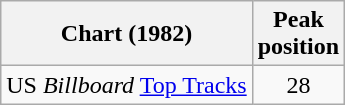<table class="wikitable">
<tr>
<th>Chart (1982)</th>
<th>Peak<br>position</th>
</tr>
<tr>
<td>US <em>Billboard</em> <a href='#'>Top Tracks</a></td>
<td align="center">28</td>
</tr>
</table>
